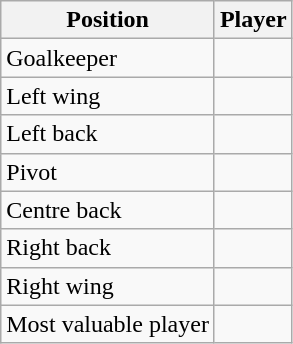<table class="wikitable">
<tr>
<th>Position</th>
<th>Player</th>
</tr>
<tr>
<td>Goalkeeper</td>
<td></td>
</tr>
<tr>
<td>Left wing</td>
<td></td>
</tr>
<tr>
<td>Left back</td>
<td></td>
</tr>
<tr>
<td>Pivot</td>
<td></td>
</tr>
<tr>
<td>Centre back</td>
<td></td>
</tr>
<tr>
<td>Right back</td>
<td></td>
</tr>
<tr>
<td>Right wing</td>
<td></td>
</tr>
<tr>
<td>Most valuable player</td>
<td></td>
</tr>
</table>
